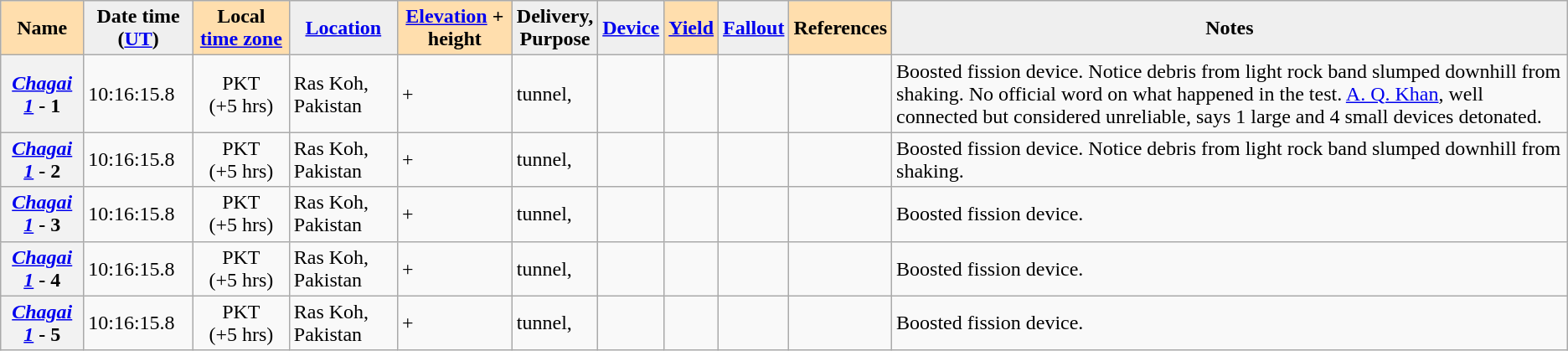<table class="wikitable sortable">
<tr>
<th style="background:#ffdead;">Name </th>
<th style="background:#efefef;">Date time (<a href='#'>UT</a>)</th>
<th style="background:#ffdead;">Local <a href='#'>time zone</a></th>
<th style="background:#efefef;"><a href='#'>Location</a></th>
<th style="background:#ffdead;"><a href='#'>Elevation</a> + height </th>
<th style="background:#efefef;">Delivery, <br>Purpose </th>
<th style="background:#efefef;"><a href='#'>Device</a></th>
<th style="background:#ffdead;"><a href='#'>Yield</a></th>
<th style="background:#efefef;" class="unsortable"><a href='#'>Fallout</a></th>
<th style="background:#ffdead;" class="unsortable">References</th>
<th style="background:#efefef;" class="unsortable">Notes</th>
</tr>
<tr>
<th><em><a href='#'>Chagai 1</a></em> - 1</th>
<td> 10:16:15.8</td>
<td style="text-align:center;">PKT<br>(+5 hrs)</td>
<td>Ras Koh, Pakistan </td>
<td> +</td>
<td>tunnel,<br></td>
<td></td>
<td style="text-align:center;"></td>
<td></td>
<td></td>
<td>Boosted fission device. Notice debris from light rock band slumped downhill from shaking.  No official word on what happened in the test.  <a href='#'>A. Q. Khan</a>, well connected but considered unreliable, says 1 large and 4 small devices detonated.</td>
</tr>
<tr>
<th><em><a href='#'>Chagai 1</a></em> - 2</th>
<td> 10:16:15.8</td>
<td style="text-align:center;">PKT<br>(+5 hrs)</td>
<td>Ras Koh, Pakistan </td>
<td> +</td>
<td>tunnel,<br></td>
<td></td>
<td style="text-align:center;"></td>
<td></td>
<td></td>
<td>Boosted fission device. Notice debris from light rock band slumped downhill from shaking.</td>
</tr>
<tr>
<th><em><a href='#'>Chagai 1</a></em> - 3</th>
<td> 10:16:15.8</td>
<td style="text-align:center;">PKT<br>(+5 hrs)</td>
<td>Ras Koh, Pakistan </td>
<td> +</td>
<td>tunnel,<br></td>
<td></td>
<td style="text-align:center;"></td>
<td></td>
<td></td>
<td>Boosted fission device.</td>
</tr>
<tr>
<th><em><a href='#'>Chagai 1</a></em> - 4</th>
<td> 10:16:15.8</td>
<td style="text-align:center;">PKT<br>(+5 hrs)</td>
<td>Ras Koh, Pakistan </td>
<td> +</td>
<td>tunnel,<br></td>
<td></td>
<td style="text-align:center;"></td>
<td></td>
<td></td>
<td>Boosted fission device.</td>
</tr>
<tr>
<th><em><a href='#'>Chagai 1</a></em> - 5</th>
<td> 10:16:15.8</td>
<td style="text-align:center;">PKT<br>(+5 hrs)</td>
<td>Ras Koh, Pakistan </td>
<td> +</td>
<td>tunnel,<br></td>
<td></td>
<td style="text-align:center;"></td>
<td></td>
<td></td>
<td>Boosted fission device.</td>
</tr>
</table>
